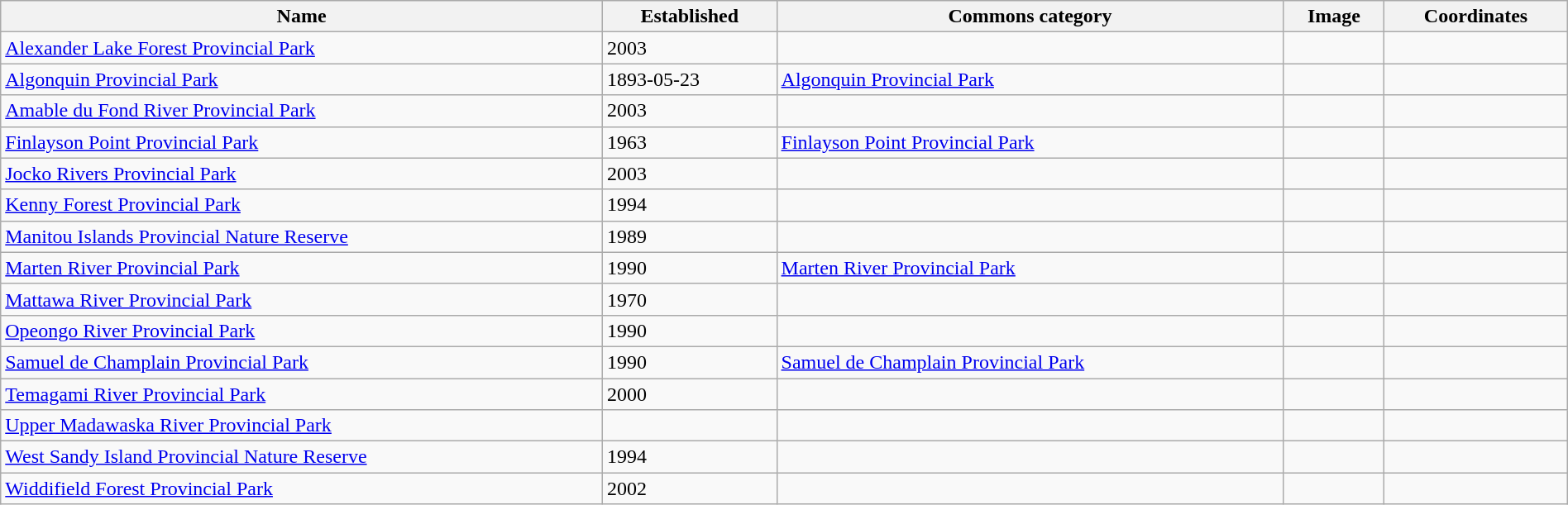<table class='wikitable sortable' style="width:100%">
<tr>
<th>Name</th>
<th>Established</th>
<th>Commons category</th>
<th>Image</th>
<th>Coordinates</th>
</tr>
<tr>
<td><a href='#'>Alexander Lake Forest Provincial Park</a></td>
<td>2003</td>
<td></td>
<td></td>
<td></td>
</tr>
<tr>
<td><a href='#'>Algonquin Provincial Park</a></td>
<td>1893-05-23</td>
<td><a href='#'>Algonquin Provincial Park</a></td>
<td></td>
<td></td>
</tr>
<tr>
<td><a href='#'>Amable du Fond River Provincial Park</a></td>
<td>2003</td>
<td></td>
<td></td>
<td></td>
</tr>
<tr>
<td><a href='#'>Finlayson Point Provincial Park</a></td>
<td>1963</td>
<td><a href='#'>Finlayson Point Provincial Park</a></td>
<td></td>
<td></td>
</tr>
<tr>
<td><a href='#'>Jocko Rivers Provincial Park</a></td>
<td>2003</td>
<td></td>
<td></td>
<td></td>
</tr>
<tr>
<td><a href='#'>Kenny Forest Provincial Park</a></td>
<td>1994</td>
<td></td>
<td></td>
<td></td>
</tr>
<tr>
<td><a href='#'>Manitou Islands Provincial Nature Reserve</a></td>
<td>1989</td>
<td></td>
<td></td>
<td></td>
</tr>
<tr>
<td><a href='#'>Marten River Provincial Park</a></td>
<td>1990</td>
<td><a href='#'>Marten River Provincial Park</a></td>
<td></td>
<td></td>
</tr>
<tr>
<td><a href='#'>Mattawa River Provincial Park</a></td>
<td>1970</td>
<td></td>
<td></td>
<td></td>
</tr>
<tr>
<td><a href='#'>Opeongo River Provincial Park</a></td>
<td>1990</td>
<td></td>
<td></td>
<td></td>
</tr>
<tr>
<td><a href='#'>Samuel de Champlain Provincial Park</a></td>
<td>1990</td>
<td><a href='#'>Samuel de Champlain Provincial Park</a></td>
<td></td>
<td></td>
</tr>
<tr>
<td><a href='#'>Temagami River Provincial Park</a></td>
<td>2000</td>
<td></td>
<td></td>
<td></td>
</tr>
<tr>
<td><a href='#'>Upper Madawaska River Provincial Park</a></td>
<td></td>
<td></td>
<td></td>
<td></td>
</tr>
<tr>
<td><a href='#'>West Sandy Island Provincial Nature Reserve</a></td>
<td>1994</td>
<td></td>
<td></td>
<td></td>
</tr>
<tr>
<td><a href='#'>Widdifield Forest Provincial Park</a></td>
<td>2002</td>
<td></td>
<td></td>
<td></td>
</tr>
</table>
